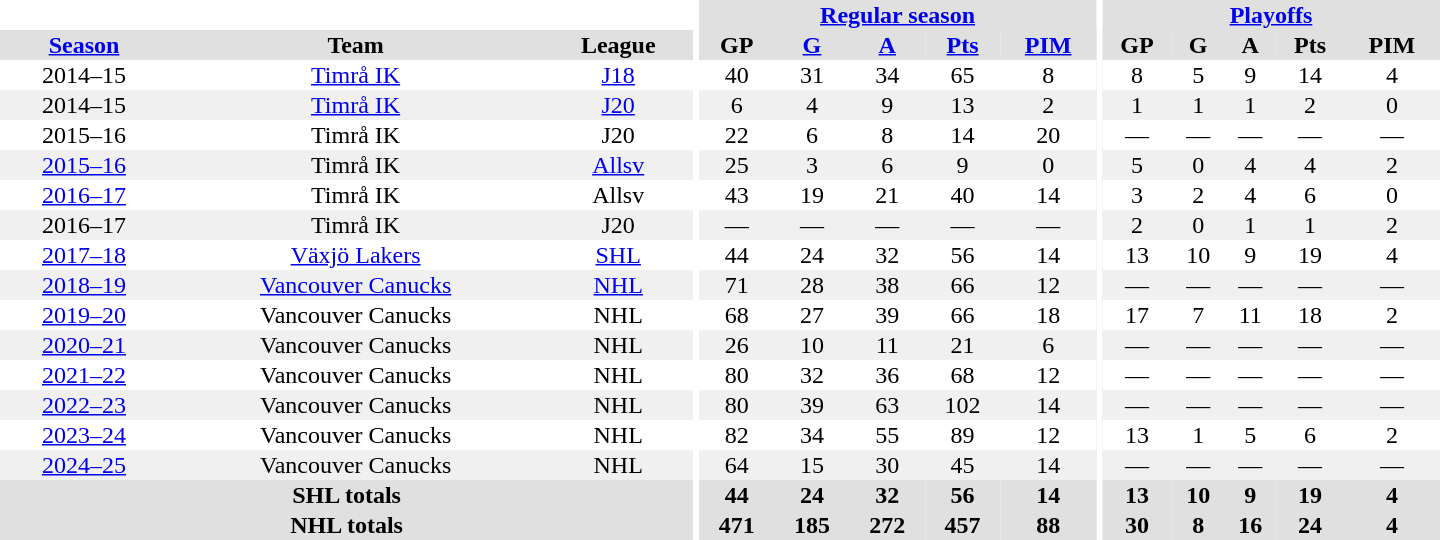<table border="0" cellpadding="1" cellspacing="0" style="text-align:center; width:60em;">
<tr bgcolor="#e0e0e0">
<th colspan="3" bgcolor="#ffffff"></th>
<th rowspan="102" bgcolor="#ffffff"></th>
<th colspan="5"><a href='#'>Regular season</a></th>
<th rowspan="102" bgcolor="#ffffff"></th>
<th colspan="5"><a href='#'>Playoffs</a></th>
</tr>
<tr bgcolor="#e0e0e0">
<th><a href='#'>Season</a></th>
<th>Team</th>
<th>League</th>
<th>GP</th>
<th><a href='#'>G</a></th>
<th><a href='#'>A</a></th>
<th><a href='#'>Pts</a></th>
<th><a href='#'>PIM</a></th>
<th>GP</th>
<th>G</th>
<th>A</th>
<th>Pts</th>
<th>PIM</th>
</tr>
<tr>
<td>2014–15</td>
<td><a href='#'>Timrå IK</a></td>
<td><a href='#'>J18</a></td>
<td>40</td>
<td>31</td>
<td>34</td>
<td>65</td>
<td>8</td>
<td>8</td>
<td>5</td>
<td>9</td>
<td>14</td>
<td>4</td>
</tr>
<tr bgcolor="#f0f0f0">
<td>2014–15</td>
<td><a href='#'>Timrå IK</a></td>
<td><a href='#'>J20</a></td>
<td>6</td>
<td>4</td>
<td>9</td>
<td>13</td>
<td>2</td>
<td>1</td>
<td>1</td>
<td>1</td>
<td>2</td>
<td>0</td>
</tr>
<tr>
<td>2015–16</td>
<td>Timrå IK</td>
<td>J20</td>
<td>22</td>
<td>6</td>
<td>8</td>
<td>14</td>
<td>20</td>
<td>—</td>
<td>—</td>
<td>—</td>
<td>—</td>
<td>—</td>
</tr>
<tr bgcolor="#f0f0f0">
<td><a href='#'>2015–16</a></td>
<td>Timrå IK</td>
<td><a href='#'>Allsv</a></td>
<td>25</td>
<td>3</td>
<td>6</td>
<td>9</td>
<td>0</td>
<td>5</td>
<td>0</td>
<td>4</td>
<td>4</td>
<td>2</td>
</tr>
<tr>
<td><a href='#'>2016–17</a></td>
<td>Timrå IK</td>
<td>Allsv</td>
<td>43</td>
<td>19</td>
<td>21</td>
<td>40</td>
<td>14</td>
<td>3</td>
<td>2</td>
<td>4</td>
<td>6</td>
<td>0</td>
</tr>
<tr bgcolor="#f0f0f0">
<td>2016–17</td>
<td>Timrå IK</td>
<td>J20</td>
<td>—</td>
<td>—</td>
<td>—</td>
<td>—</td>
<td>—</td>
<td>2</td>
<td>0</td>
<td>1</td>
<td>1</td>
<td>2</td>
</tr>
<tr>
<td><a href='#'>2017–18</a></td>
<td><a href='#'>Växjö Lakers</a></td>
<td><a href='#'>SHL</a></td>
<td>44</td>
<td>24</td>
<td>32</td>
<td>56</td>
<td>14</td>
<td>13</td>
<td>10</td>
<td>9</td>
<td>19</td>
<td>4</td>
</tr>
<tr bgcolor="#f0f0f0">
<td><a href='#'>2018–19</a></td>
<td><a href='#'>Vancouver Canucks</a></td>
<td><a href='#'>NHL</a></td>
<td>71</td>
<td>28</td>
<td>38</td>
<td>66</td>
<td>12</td>
<td>—</td>
<td>—</td>
<td>—</td>
<td>—</td>
<td>—</td>
</tr>
<tr>
<td><a href='#'>2019–20</a></td>
<td>Vancouver Canucks</td>
<td>NHL</td>
<td>68</td>
<td>27</td>
<td>39</td>
<td>66</td>
<td>18</td>
<td>17</td>
<td>7</td>
<td>11</td>
<td>18</td>
<td>2</td>
</tr>
<tr bgcolor="#f0f0f0">
<td><a href='#'>2020–21</a></td>
<td>Vancouver Canucks</td>
<td>NHL</td>
<td>26</td>
<td>10</td>
<td>11</td>
<td>21</td>
<td>6</td>
<td>—</td>
<td>—</td>
<td>—</td>
<td>—</td>
<td>—</td>
</tr>
<tr>
<td><a href='#'>2021–22</a></td>
<td>Vancouver Canucks</td>
<td>NHL</td>
<td>80</td>
<td>32</td>
<td>36</td>
<td>68</td>
<td>12</td>
<td>—</td>
<td>—</td>
<td>—</td>
<td>—</td>
<td>—</td>
</tr>
<tr bgcolor="#f0f0f0">
<td><a href='#'>2022–23</a></td>
<td>Vancouver Canucks</td>
<td>NHL</td>
<td>80</td>
<td>39</td>
<td>63</td>
<td>102</td>
<td>14</td>
<td>—</td>
<td>—</td>
<td>—</td>
<td>—</td>
<td>—</td>
</tr>
<tr>
<td><a href='#'>2023–24</a></td>
<td>Vancouver Canucks</td>
<td>NHL</td>
<td>82</td>
<td>34</td>
<td>55</td>
<td>89</td>
<td>12</td>
<td>13</td>
<td>1</td>
<td>5</td>
<td>6</td>
<td>2</td>
</tr>
<tr bgcolor="#f0f0f0">
<td><a href='#'>2024–25</a></td>
<td>Vancouver Canucks</td>
<td>NHL</td>
<td>64</td>
<td>15</td>
<td>30</td>
<td>45</td>
<td>14</td>
<td>—</td>
<td>—</td>
<td>—</td>
<td>—</td>
<td>—</td>
</tr>
<tr bgcolor="#e0e0e0">
<th colspan="3">SHL totals</th>
<th>44</th>
<th>24</th>
<th>32</th>
<th>56</th>
<th>14</th>
<th>13</th>
<th>10</th>
<th>9</th>
<th>19</th>
<th>4</th>
</tr>
<tr bgcolor="#e0e0e0">
<th colspan="3">NHL totals</th>
<th>471</th>
<th>185</th>
<th>272</th>
<th>457</th>
<th>88</th>
<th>30</th>
<th>8</th>
<th>16</th>
<th>24</th>
<th>4</th>
</tr>
</table>
